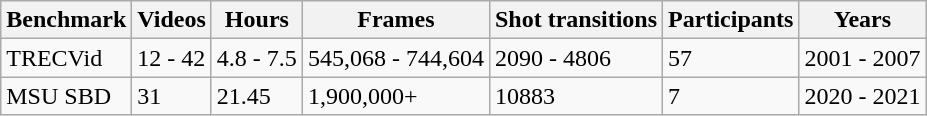<table class="wikitable">
<tr>
<th>Benchmark</th>
<th>Videos</th>
<th>Hours</th>
<th>Frames</th>
<th>Shot transitions</th>
<th>Participants</th>
<th>Years</th>
</tr>
<tr>
<td>TRECVid</td>
<td>12 - 42</td>
<td>4.8 - 7.5</td>
<td>545,068 -  744,604</td>
<td>2090 - 4806</td>
<td>57</td>
<td>2001 - 2007</td>
</tr>
<tr>
<td>MSU SBD</td>
<td>31</td>
<td>21.45</td>
<td>1,900,000+</td>
<td>10883</td>
<td>7</td>
<td>2020 - 2021</td>
</tr>
</table>
